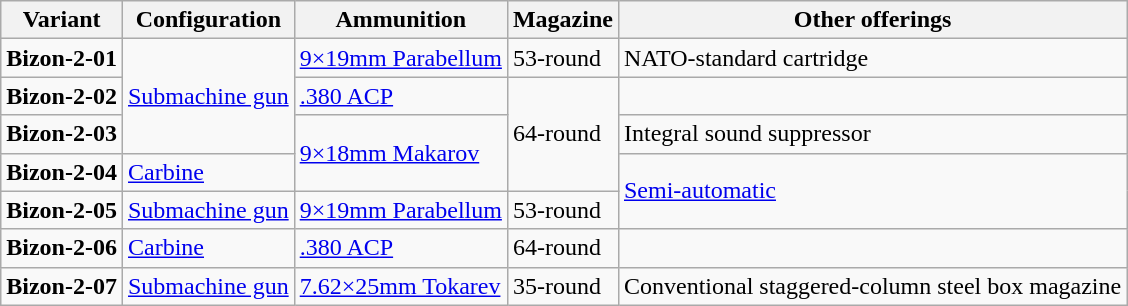<table class="wikitable">
<tr>
<th>Variant</th>
<th>Configuration</th>
<th>Ammunition</th>
<th>Magazine</th>
<th>Other offerings</th>
</tr>
<tr>
<td><strong>Bizon-2-01</strong></td>
<td rowspan="3"><a href='#'>Submachine gun</a></td>
<td><a href='#'>9×19mm Parabellum</a></td>
<td>53-round</td>
<td>NATO-standard cartridge</td>
</tr>
<tr>
<td><strong>Bizon-2-02</strong></td>
<td><a href='#'>.380 ACP</a></td>
<td rowspan="3">64-round</td>
<td></td>
</tr>
<tr>
<td><strong>Bizon-2-03</strong></td>
<td rowspan="2"><a href='#'>9×18mm Makarov</a></td>
<td>Integral sound suppressor</td>
</tr>
<tr>
<td><strong>Bizon-2-04</strong></td>
<td><a href='#'>Carbine</a></td>
<td rowspan="2"><a href='#'>Semi-automatic</a></td>
</tr>
<tr>
<td><strong>Bizon-2-05</strong></td>
<td><a href='#'>Submachine gun</a></td>
<td><a href='#'>9×19mm Parabellum</a></td>
<td>53-round</td>
</tr>
<tr>
<td><strong>Bizon-2-06</strong></td>
<td><a href='#'>Carbine</a></td>
<td><a href='#'>.380 ACP</a></td>
<td>64-round</td>
<td></td>
</tr>
<tr>
<td><strong>Bizon-2-07</strong></td>
<td><a href='#'>Submachine gun</a></td>
<td><a href='#'>7.62×25mm Tokarev</a></td>
<td>35-round</td>
<td>Conventional staggered-column steel box magazine</td>
</tr>
</table>
